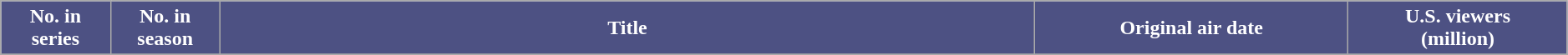<table class="wikitable plainrowheaders" style="width:99%;">
<tr>
<th scope="col" style="background-color: #4D5183; color: #FFFFFF;" width=7%>No. in<br>series</th>
<th scope="col" style="background-color: #4D5183; color: #FFFFFF;" width=7%>No. in<br>season</th>
<th scope="col" style="background-color: #4D5183; color: #FFFFFF;">Title</th>
<th scope="col" style="background-color: #4D5183; color: #FFFFFF;" width=20%>Original air date</th>
<th scope="col" style="background-color: #4D5183; color: #FFFFFF;" width=14%>U.S. viewers<br>(million)</th>
</tr>
<tr>
</tr>
</table>
